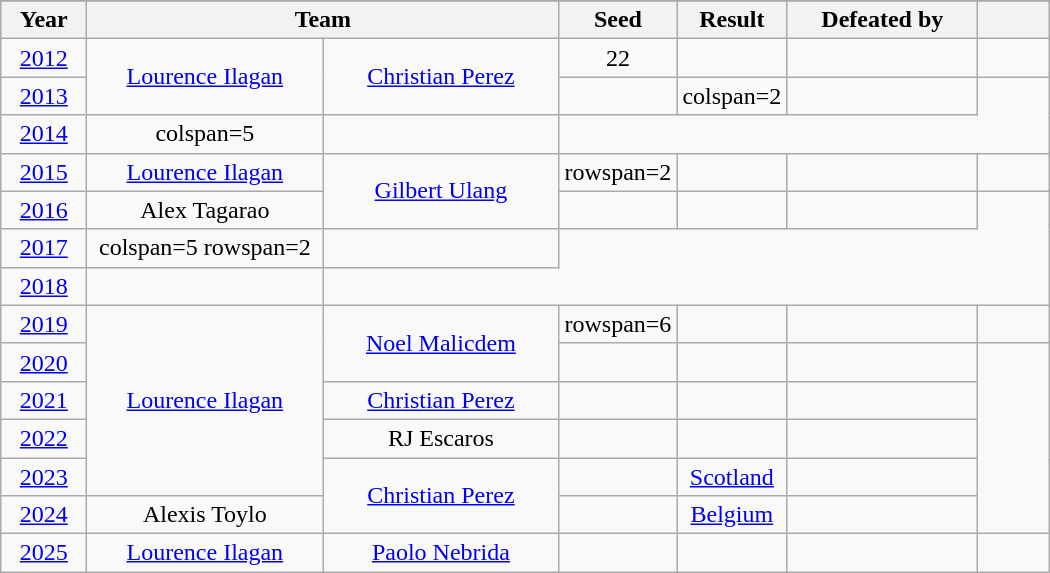<table class="wikitable" style="text-align: center;">
<tr style= "background: #e2e2e2;">
</tr>
<tr style="background: #efefef;">
<th width=50px>Year</th>
<th colspan="2">Team</th>
<th width=50px>Seed</th>
<th width=50px>Result</th>
<th width=120px>Defeated by</th>
<th width=40px></th>
</tr>
<tr>
<td><a href='#'>2012</a></td>
<td rowspan=2 width=150px><a href='#'>Lourence Ilagan</a></td>
<td rowspan=2 width=150px><a href='#'>Christian Perez</a></td>
<td>22</td>
<td></td>
<td> </td>
<td></td>
</tr>
<tr>
<td><a href='#'>2013</a></td>
<td></td>
<td>colspan=2 </td>
<td></td>
</tr>
<tr>
<td><a href='#'>2014</a></td>
<td>colspan=5 </td>
<td></td>
</tr>
<tr>
<td><a href='#'>2015</a></td>
<td><a href='#'>Lourence Ilagan</a></td>
<td rowspan=2><a href='#'>Gilbert Ulang</a></td>
<td>rowspan=2 </td>
<td></td>
<td> </td>
<td></td>
</tr>
<tr>
<td><a href='#'>2016</a></td>
<td>Alex Tagarao</td>
<td></td>
<td> </td>
<td></td>
</tr>
<tr>
<td><a href='#'>2017</a></td>
<td>colspan=5 rowspan=2 </td>
<td></td>
</tr>
<tr>
<td><a href='#'>2018</a></td>
<td></td>
</tr>
<tr>
<td><a href='#'>2019</a></td>
<td rowspan=5><a href='#'>Lourence Ilagan</a></td>
<td rowspan=2><a href='#'>Noel Malicdem</a></td>
<td>rowspan=6 </td>
<td></td>
<td> </td>
<td></td>
</tr>
<tr>
<td><a href='#'>2020</a></td>
<td></td>
<td> </td>
<td></td>
</tr>
<tr>
<td><a href='#'>2021</a></td>
<td><a href='#'>Christian Perez</a></td>
<td></td>
<td> </td>
<td></td>
</tr>
<tr>
<td><a href='#'>2022</a></td>
<td>RJ Escaros</td>
<td></td>
<td> </td>
<td></td>
</tr>
<tr>
<td><a href='#'>2023</a></td>
<td rowspan=2><a href='#'>Christian Perez</a></td>
<td></td>
<td> <a href='#'>Scotland</a></td>
<td></td>
</tr>
<tr>
<td><a href='#'>2024</a></td>
<td>Alexis Toylo</td>
<td></td>
<td> <a href='#'>Belgium</a></td>
<td></td>
</tr>
<tr>
<td><a href='#'>2025</a></td>
<td><a href='#'>Lourence Ilagan</a></td>
<td><a href='#'>Paolo Nebrida</a></td>
<td></td>
<td></td>
<td></td>
<td></td>
</tr>
</table>
